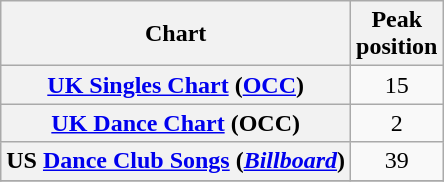<table class="wikitable sortable plainrowheaders" style="text-align:center">
<tr>
<th scope="col">Chart</th>
<th scope="col">Peak<br>position</th>
</tr>
<tr>
<th scope="row"><a href='#'>UK Singles Chart</a> (<a href='#'>OCC</a>)</th>
<td>15</td>
</tr>
<tr>
<th scope="row"><a href='#'>UK Dance Chart</a> (OCC)</th>
<td>2</td>
</tr>
<tr>
<th scope="row">US <a href='#'>Dance Club Songs</a> (<em><a href='#'>Billboard</a></em>)</th>
<td>39</td>
</tr>
<tr>
</tr>
</table>
